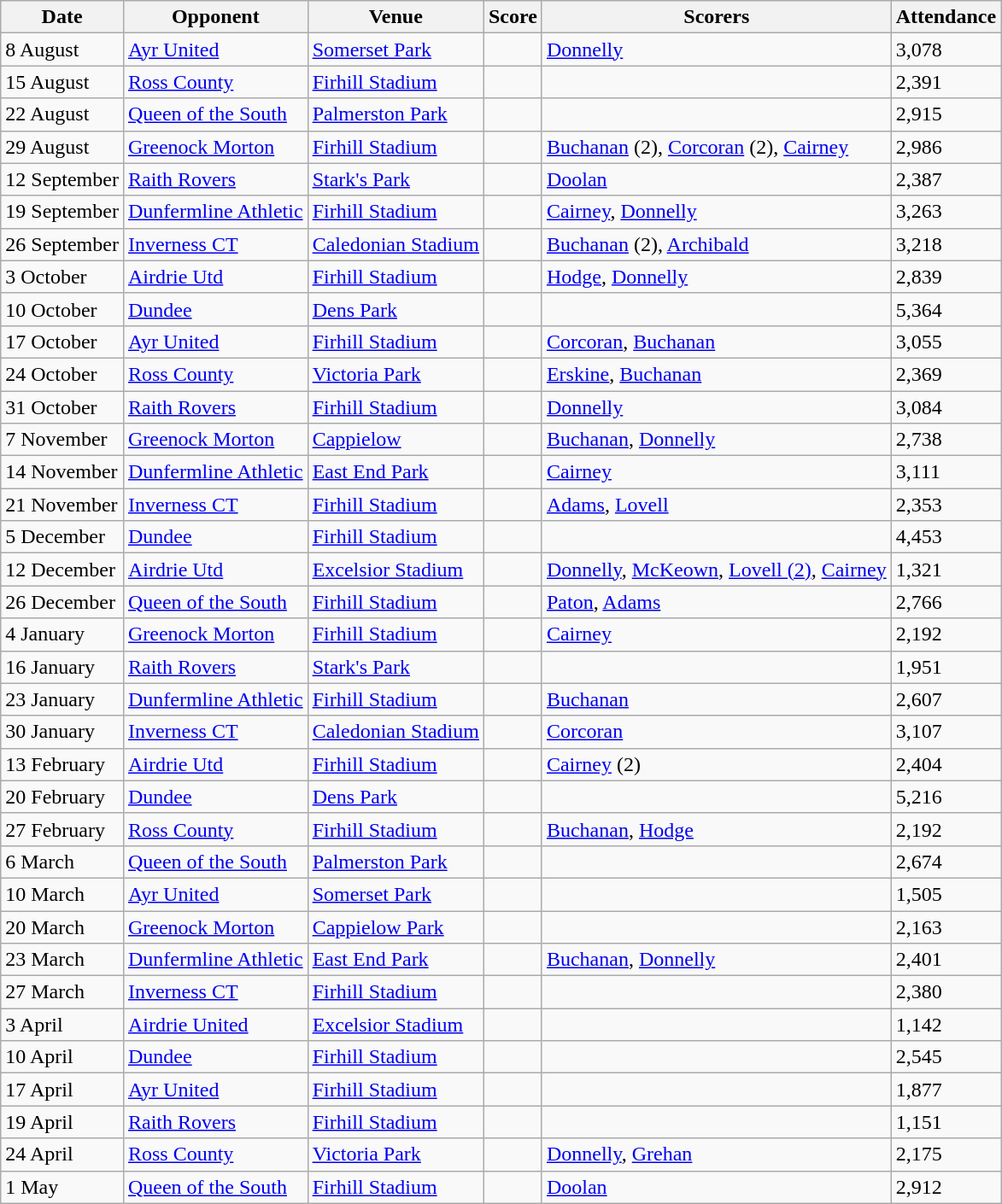<table class="wikitable">
<tr>
<th>Date</th>
<th>Opponent</th>
<th>Venue</th>
<th>Score</th>
<th>Scorers</th>
<th>Attendance</th>
</tr>
<tr>
<td>8 August</td>
<td><a href='#'>Ayr United</a></td>
<td><a href='#'>Somerset Park</a></td>
<td align=center></td>
<td><a href='#'>Donnelly</a></td>
<td>3,078</td>
</tr>
<tr>
<td>15 August</td>
<td><a href='#'>Ross County</a></td>
<td><a href='#'>Firhill Stadium</a></td>
<td align=center></td>
<td></td>
<td>2,391</td>
</tr>
<tr>
<td>22 August</td>
<td><a href='#'>Queen of the South</a></td>
<td><a href='#'>Palmerston Park</a></td>
<td align=center></td>
<td></td>
<td>2,915</td>
</tr>
<tr>
<td>29 August</td>
<td><a href='#'>Greenock Morton</a></td>
<td><a href='#'>Firhill Stadium</a></td>
<td align=center></td>
<td><a href='#'>Buchanan</a> (2), <a href='#'>Corcoran</a> (2), <a href='#'>Cairney</a></td>
<td>2,986</td>
</tr>
<tr>
<td>12 September</td>
<td><a href='#'>Raith Rovers</a></td>
<td><a href='#'>Stark's Park</a></td>
<td align=center></td>
<td><a href='#'>Doolan</a></td>
<td>2,387</td>
</tr>
<tr>
<td>19 September</td>
<td><a href='#'>Dunfermline Athletic</a></td>
<td><a href='#'>Firhill Stadium</a></td>
<td align=center></td>
<td><a href='#'>Cairney</a>, <a href='#'>Donnelly</a></td>
<td>3,263</td>
</tr>
<tr>
<td>26 September</td>
<td><a href='#'>Inverness CT</a></td>
<td><a href='#'>Caledonian Stadium</a></td>
<td align=center></td>
<td><a href='#'>Buchanan</a> (2), <a href='#'>Archibald</a></td>
<td>3,218</td>
</tr>
<tr>
<td>3 October</td>
<td><a href='#'>Airdrie Utd</a></td>
<td><a href='#'>Firhill Stadium</a></td>
<td align=center></td>
<td><a href='#'>Hodge</a>, <a href='#'>Donnelly</a></td>
<td>2,839</td>
</tr>
<tr>
<td>10 October</td>
<td><a href='#'>Dundee</a></td>
<td><a href='#'>Dens Park</a></td>
<td align=center></td>
<td></td>
<td>5,364</td>
</tr>
<tr>
<td>17 October</td>
<td><a href='#'>Ayr United</a></td>
<td><a href='#'>Firhill Stadium</a></td>
<td align=center></td>
<td><a href='#'>Corcoran</a>, <a href='#'>Buchanan</a></td>
<td>3,055</td>
</tr>
<tr>
<td>24 October</td>
<td><a href='#'>Ross County</a></td>
<td><a href='#'>Victoria Park</a></td>
<td align=center></td>
<td><a href='#'>Erskine</a>, <a href='#'>Buchanan</a></td>
<td>2,369</td>
</tr>
<tr>
<td>31 October</td>
<td><a href='#'>Raith Rovers</a></td>
<td><a href='#'>Firhill Stadium</a></td>
<td align=center></td>
<td><a href='#'>Donnelly</a></td>
<td>3,084</td>
</tr>
<tr>
<td>7 November</td>
<td><a href='#'>Greenock Morton</a></td>
<td><a href='#'>Cappielow</a></td>
<td align=center></td>
<td><a href='#'>Buchanan</a>, <a href='#'>Donnelly</a></td>
<td>2,738</td>
</tr>
<tr>
<td>14 November</td>
<td><a href='#'>Dunfermline Athletic</a></td>
<td><a href='#'>East End Park</a></td>
<td align=center></td>
<td><a href='#'>Cairney</a></td>
<td>3,111</td>
</tr>
<tr>
<td>21 November</td>
<td><a href='#'>Inverness CT</a></td>
<td><a href='#'>Firhill Stadium</a></td>
<td align=center></td>
<td><a href='#'>Adams</a>, <a href='#'>Lovell</a></td>
<td>2,353</td>
</tr>
<tr>
<td>5 December</td>
<td><a href='#'>Dundee</a></td>
<td><a href='#'>Firhill Stadium</a></td>
<td align=center></td>
<td></td>
<td>4,453</td>
</tr>
<tr>
<td>12 December</td>
<td><a href='#'>Airdrie Utd</a></td>
<td><a href='#'>Excelsior Stadium</a></td>
<td align=center></td>
<td><a href='#'>Donnelly</a>, <a href='#'>McKeown</a>, <a href='#'>Lovell (2)</a>, <a href='#'>Cairney</a></td>
<td>1,321</td>
</tr>
<tr>
<td>26 December</td>
<td><a href='#'>Queen of the South</a></td>
<td><a href='#'>Firhill Stadium</a></td>
<td align=center></td>
<td><a href='#'>Paton</a>, <a href='#'>Adams</a></td>
<td>2,766</td>
</tr>
<tr>
<td>4 January</td>
<td><a href='#'>Greenock Morton</a></td>
<td><a href='#'>Firhill Stadium</a></td>
<td align=center></td>
<td><a href='#'>Cairney</a></td>
<td>2,192</td>
</tr>
<tr>
<td>16 January</td>
<td><a href='#'>Raith Rovers</a></td>
<td><a href='#'>Stark's Park</a></td>
<td align=center></td>
<td></td>
<td>1,951</td>
</tr>
<tr>
<td>23 January</td>
<td><a href='#'>Dunfermline Athletic</a></td>
<td><a href='#'>Firhill Stadium</a></td>
<td align=center></td>
<td><a href='#'>Buchanan</a></td>
<td>2,607</td>
</tr>
<tr>
<td>30 January</td>
<td><a href='#'>Inverness CT</a></td>
<td><a href='#'>Caledonian Stadium</a></td>
<td align=center></td>
<td><a href='#'>Corcoran</a></td>
<td>3,107</td>
</tr>
<tr>
<td>13 February</td>
<td><a href='#'>Airdrie Utd</a></td>
<td><a href='#'>Firhill Stadium</a></td>
<td align=center></td>
<td><a href='#'>Cairney</a> (2)</td>
<td>2,404</td>
</tr>
<tr>
<td>20 February</td>
<td><a href='#'>Dundee</a></td>
<td><a href='#'>Dens Park</a></td>
<td align=center></td>
<td></td>
<td>5,216</td>
</tr>
<tr>
<td>27 February</td>
<td><a href='#'>Ross County</a></td>
<td><a href='#'>Firhill Stadium</a></td>
<td align=center></td>
<td><a href='#'>Buchanan</a>, <a href='#'>Hodge</a></td>
<td>2,192</td>
</tr>
<tr>
<td>6 March</td>
<td><a href='#'>Queen of the South</a></td>
<td><a href='#'>Palmerston Park</a></td>
<td align=center></td>
<td></td>
<td>2,674</td>
</tr>
<tr>
<td>10 March</td>
<td><a href='#'>Ayr United</a></td>
<td><a href='#'>Somerset Park</a></td>
<td align=center></td>
<td></td>
<td>1,505</td>
</tr>
<tr>
<td>20 March</td>
<td><a href='#'>Greenock Morton</a></td>
<td><a href='#'>Cappielow Park</a></td>
<td align=center></td>
<td></td>
<td>2,163</td>
</tr>
<tr>
<td>23 March</td>
<td><a href='#'>Dunfermline Athletic</a></td>
<td><a href='#'>East End Park</a></td>
<td align=center></td>
<td><a href='#'>Buchanan</a>, <a href='#'>Donnelly</a></td>
<td>2,401</td>
</tr>
<tr>
<td>27 March</td>
<td><a href='#'>Inverness CT</a></td>
<td><a href='#'>Firhill Stadium</a></td>
<td align=center></td>
<td></td>
<td>2,380</td>
</tr>
<tr>
<td>3 April</td>
<td><a href='#'>Airdrie United</a></td>
<td><a href='#'>Excelsior Stadium</a></td>
<td align=center></td>
<td></td>
<td>1,142</td>
</tr>
<tr>
<td>10 April</td>
<td><a href='#'>Dundee</a></td>
<td><a href='#'>Firhill Stadium</a></td>
<td align=center></td>
<td></td>
<td>2,545</td>
</tr>
<tr>
<td>17 April</td>
<td><a href='#'>Ayr United</a></td>
<td><a href='#'>Firhill Stadium</a></td>
<td align=center></td>
<td></td>
<td>1,877</td>
</tr>
<tr>
<td>19 April</td>
<td><a href='#'>Raith Rovers</a></td>
<td><a href='#'>Firhill Stadium</a></td>
<td align=center></td>
<td></td>
<td>1,151</td>
</tr>
<tr>
<td>24 April</td>
<td><a href='#'>Ross County</a></td>
<td><a href='#'>Victoria Park</a></td>
<td align=center></td>
<td><a href='#'>Donnelly</a>, <a href='#'>Grehan</a></td>
<td>2,175</td>
</tr>
<tr>
<td>1 May</td>
<td><a href='#'>Queen of the South</a></td>
<td><a href='#'>Firhill Stadium</a></td>
<td align=center></td>
<td><a href='#'>Doolan</a></td>
<td>2,912</td>
</tr>
</table>
